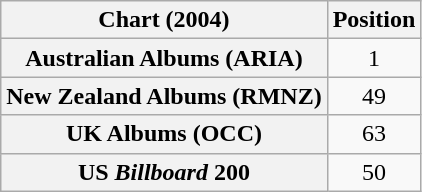<table class="wikitable sortable plainrowheaders">
<tr>
<th scope="col">Chart (2004)</th>
<th scope="col">Position</th>
</tr>
<tr>
<th scope="row">Australian Albums (ARIA)</th>
<td align="center">1</td>
</tr>
<tr>
<th scope="row">New Zealand Albums (RMNZ)</th>
<td align="center">49</td>
</tr>
<tr>
<th scope="row">UK Albums (OCC)</th>
<td align="center">63</td>
</tr>
<tr>
<th scope="row">US <em>Billboard</em> 200</th>
<td align="center">50</td>
</tr>
</table>
